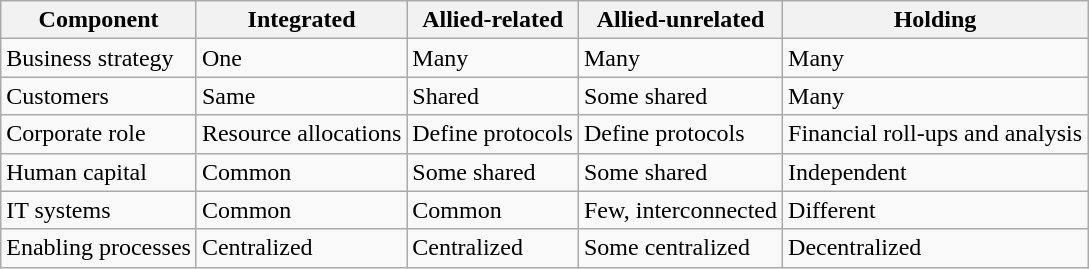<table class="wikitable">
<tr>
<th>Component</th>
<th>Integrated</th>
<th>Allied-related</th>
<th>Allied-unrelated</th>
<th>Holding</th>
</tr>
<tr>
<td>Business strategy</td>
<td>One</td>
<td>Many</td>
<td>Many</td>
<td>Many</td>
</tr>
<tr>
<td>Customers</td>
<td>Same</td>
<td>Shared</td>
<td>Some shared</td>
<td>Many</td>
</tr>
<tr>
<td>Corporate role</td>
<td>Resource allocations</td>
<td>Define protocols</td>
<td>Define protocols</td>
<td>Financial roll-ups and analysis</td>
</tr>
<tr>
<td>Human capital</td>
<td>Common</td>
<td>Some shared</td>
<td>Some shared</td>
<td>Independent</td>
</tr>
<tr>
<td>IT systems</td>
<td>Common</td>
<td>Common</td>
<td>Few, interconnected</td>
<td>Different</td>
</tr>
<tr>
<td>Enabling processes</td>
<td>Centralized</td>
<td>Centralized</td>
<td>Some centralized</td>
<td>Decentralized</td>
</tr>
</table>
